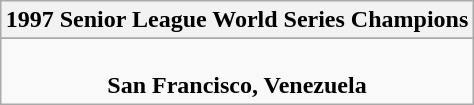<table class="wikitable" style="text-align: center; margin: 0 auto;">
<tr>
<th>1997 Senior League World Series Champions</th>
</tr>
<tr>
</tr>
<tr>
<td><br> <strong>San Francisco, Venezuela</strong></td>
</tr>
</table>
